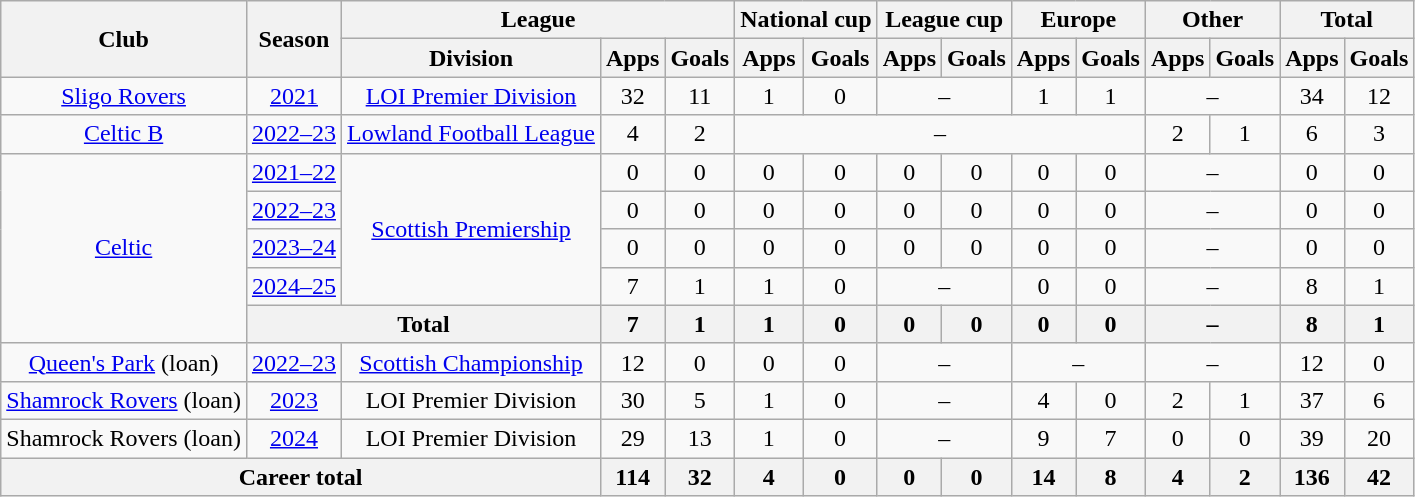<table class="wikitable" style="text-align:center">
<tr>
<th rowspan="2">Club</th>
<th rowspan="2">Season</th>
<th colspan="3">League</th>
<th colspan="2">National cup</th>
<th colspan="2">League cup</th>
<th colspan="2">Europe</th>
<th colspan="2">Other</th>
<th colspan="2">Total</th>
</tr>
<tr>
<th>Division</th>
<th>Apps</th>
<th>Goals</th>
<th>Apps</th>
<th>Goals</th>
<th>Apps</th>
<th>Goals</th>
<th>Apps</th>
<th>Goals</th>
<th>Apps</th>
<th>Goals</th>
<th>Apps</th>
<th>Goals</th>
</tr>
<tr>
<td><a href='#'>Sligo Rovers</a></td>
<td><a href='#'>2021</a></td>
<td><a href='#'>LOI Premier Division</a></td>
<td>32</td>
<td>11</td>
<td>1</td>
<td>0</td>
<td colspan="2">–</td>
<td>1</td>
<td>1</td>
<td colspan="2">–</td>
<td>34</td>
<td>12</td>
</tr>
<tr>
<td><a href='#'>Celtic B</a></td>
<td><a href='#'>2022–23</a></td>
<td><a href='#'>Lowland Football League</a></td>
<td>4</td>
<td>2</td>
<td colspan="6">–</td>
<td>2</td>
<td>1</td>
<td>6</td>
<td>3</td>
</tr>
<tr>
<td rowspan="5"><a href='#'>Celtic</a></td>
<td><a href='#'>2021–22</a></td>
<td rowspan="4"><a href='#'>Scottish Premiership</a></td>
<td>0</td>
<td>0</td>
<td>0</td>
<td>0</td>
<td>0</td>
<td>0</td>
<td>0</td>
<td>0</td>
<td colspan="2">–</td>
<td>0</td>
<td>0</td>
</tr>
<tr>
<td><a href='#'>2022–23</a></td>
<td>0</td>
<td>0</td>
<td>0</td>
<td>0</td>
<td>0</td>
<td>0</td>
<td>0</td>
<td>0</td>
<td colspan="2">–</td>
<td>0</td>
<td>0</td>
</tr>
<tr>
<td><a href='#'>2023–24</a></td>
<td>0</td>
<td>0</td>
<td>0</td>
<td>0</td>
<td>0</td>
<td>0</td>
<td>0</td>
<td>0</td>
<td colspan="2">–</td>
<td>0</td>
<td>0</td>
</tr>
<tr>
<td><a href='#'>2024–25</a></td>
<td>7</td>
<td>1</td>
<td>1</td>
<td>0</td>
<td colspan="2">–</td>
<td>0</td>
<td>0</td>
<td colspan="2">–</td>
<td>8</td>
<td>1</td>
</tr>
<tr>
<th colspan="2">Total</th>
<th>7</th>
<th>1</th>
<th>1</th>
<th>0</th>
<th>0</th>
<th>0</th>
<th>0</th>
<th>0</th>
<th colspan="2">–</th>
<th>8</th>
<th>1</th>
</tr>
<tr>
<td><a href='#'>Queen's Park</a> (loan)</td>
<td><a href='#'>2022–23</a></td>
<td><a href='#'>Scottish Championship</a></td>
<td>12</td>
<td>0</td>
<td>0</td>
<td>0</td>
<td colspan="2">–</td>
<td colspan="2">–</td>
<td colspan="2">–</td>
<td>12</td>
<td>0</td>
</tr>
<tr>
<td><a href='#'>Shamrock Rovers</a> (loan)</td>
<td><a href='#'>2023</a></td>
<td>LOI Premier Division</td>
<td>30</td>
<td>5</td>
<td>1</td>
<td>0</td>
<td colspan="2">–</td>
<td>4</td>
<td>0</td>
<td>2</td>
<td>1</td>
<td>37</td>
<td>6</td>
</tr>
<tr>
<td>Shamrock Rovers (loan)</td>
<td><a href='#'>2024</a></td>
<td>LOI Premier Division</td>
<td>29</td>
<td>13</td>
<td>1</td>
<td>0</td>
<td colspan="2">–</td>
<td>9</td>
<td>7</td>
<td>0</td>
<td>0</td>
<td>39</td>
<td>20</td>
</tr>
<tr>
<th colspan="3">Career total</th>
<th>114</th>
<th>32</th>
<th>4</th>
<th>0</th>
<th>0</th>
<th>0</th>
<th>14</th>
<th>8</th>
<th>4</th>
<th>2</th>
<th>136</th>
<th>42</th>
</tr>
</table>
